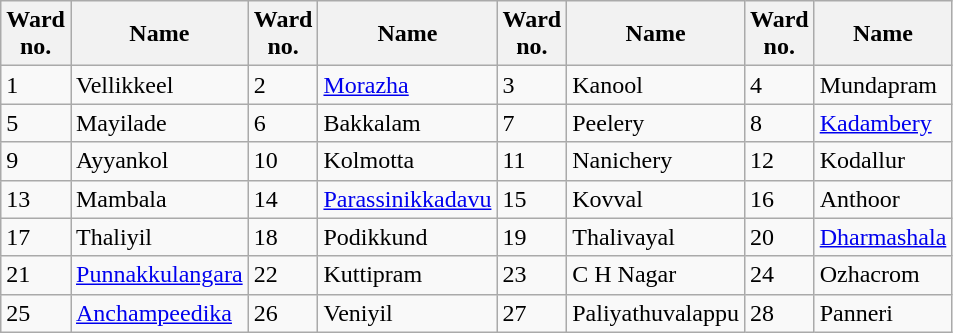<table class="wikitable">
<tr>
<th width="20px">Ward no.</th>
<th width="75px">Name</th>
<th width="20px">Ward no.</th>
<th width="75px">Name</th>
<th width="20px">Ward no.</th>
<th width="75px">Name</th>
<th width="20px">Ward no.</th>
<th width="75px">Name</th>
</tr>
<tr>
<td>1</td>
<td>Vellikkeel</td>
<td>2</td>
<td><a href='#'>Morazha</a></td>
<td>3</td>
<td>Kanool</td>
<td>4</td>
<td>Mundapram</td>
</tr>
<tr>
<td>5</td>
<td>Mayilade</td>
<td>6</td>
<td>Bakkalam</td>
<td>7</td>
<td>Peelery</td>
<td>8</td>
<td><a href='#'>Kadambery</a></td>
</tr>
<tr>
<td>9</td>
<td>Ayyankol</td>
<td>10</td>
<td>Kolmotta</td>
<td>11</td>
<td>Nanichery</td>
<td>12</td>
<td>Kodallur</td>
</tr>
<tr>
<td>13</td>
<td>Mambala</td>
<td>14</td>
<td><a href='#'>Parassinikkadavu</a></td>
<td>15</td>
<td>Kovval</td>
<td>16</td>
<td>Anthoor</td>
</tr>
<tr>
<td>17</td>
<td>Thaliyil</td>
<td>18</td>
<td>Podikkund</td>
<td>19</td>
<td>Thalivayal</td>
<td>20</td>
<td><a href='#'>Dharmashala</a></td>
</tr>
<tr>
<td>21</td>
<td><a href='#'>Punnakkulangara</a></td>
<td>22</td>
<td>Kuttipram</td>
<td>23</td>
<td>C H Nagar</td>
<td>24</td>
<td>Ozhacrom</td>
</tr>
<tr>
<td>25</td>
<td><a href='#'>Anchampeedika</a></td>
<td>26</td>
<td>Veniyil</td>
<td>27</td>
<td>Paliyathuvalappu</td>
<td>28</td>
<td>Panneri</td>
</tr>
</table>
